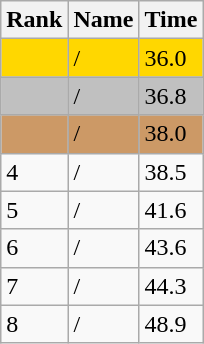<table class="wikitable">
<tr>
<th>Rank</th>
<th>Name</th>
<th>Time</th>
</tr>
<tr style="background:gold;">
<td></td>
<td> / </td>
<td>36.0</td>
</tr>
<tr style="background:silver;">
<td></td>
<td> / </td>
<td>36.8</td>
</tr>
<tr style="background:#cc9966;">
<td></td>
<td> / </td>
<td>38.0</td>
</tr>
<tr>
<td>4</td>
<td> / </td>
<td>38.5</td>
</tr>
<tr>
<td>5</td>
<td> / </td>
<td>41.6</td>
</tr>
<tr>
<td>6</td>
<td> / </td>
<td>43.6</td>
</tr>
<tr>
<td>7</td>
<td> / </td>
<td>44.3</td>
</tr>
<tr>
<td>8</td>
<td> / </td>
<td>48.9</td>
</tr>
</table>
